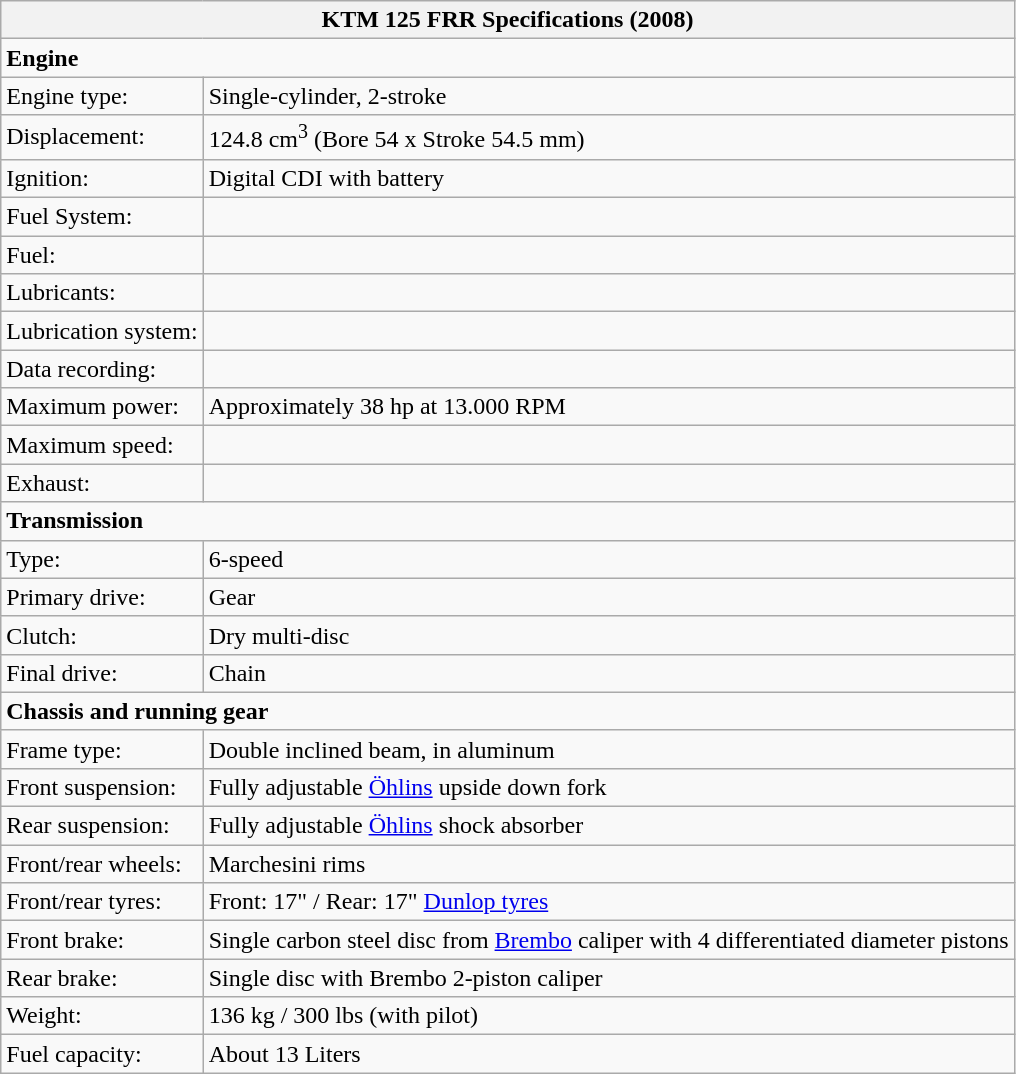<table class="wikitable">
<tr>
<th colspan=2>KTM 125 FRR Specifications (2008)</th>
</tr>
<tr>
<td colspan=2><strong>Engine</strong></td>
</tr>
<tr>
<td>Engine type:</td>
<td>Single-cylinder, 2-stroke</td>
</tr>
<tr>
<td>Displacement:</td>
<td>124.8 cm<sup>3</sup> (Bore 54 x Stroke 54.5 mm)</td>
</tr>
<tr>
<td>Ignition:</td>
<td>Digital CDI with battery</td>
</tr>
<tr>
<td>Fuel System:</td>
<td></td>
</tr>
<tr>
<td>Fuel:</td>
<td></td>
</tr>
<tr>
<td>Lubricants:</td>
<td></td>
</tr>
<tr>
<td>Lubrication system:</td>
<td></td>
</tr>
<tr>
<td>Data recording:</td>
<td></td>
</tr>
<tr>
<td>Maximum power:</td>
<td>Approximately 38 hp at 13.000 RPM</td>
</tr>
<tr>
<td>Maximum speed:</td>
<td></td>
</tr>
<tr>
<td>Exhaust:</td>
<td></td>
</tr>
<tr>
<td colspan=2><strong>Transmission</strong></td>
</tr>
<tr>
<td>Type:</td>
<td>6-speed</td>
</tr>
<tr>
<td>Primary drive:</td>
<td>Gear</td>
</tr>
<tr>
<td>Clutch:</td>
<td>Dry multi-disc</td>
</tr>
<tr>
<td>Final drive:</td>
<td>Chain</td>
</tr>
<tr>
<td colspan=2><strong>Chassis and running gear</strong></td>
</tr>
<tr>
<td>Frame type:</td>
<td>Double inclined beam, in aluminum</td>
</tr>
<tr>
<td>Front suspension:</td>
<td>Fully adjustable <a href='#'>Öhlins</a> upside down fork</td>
</tr>
<tr>
<td>Rear suspension:</td>
<td>Fully adjustable <a href='#'>Öhlins</a> shock absorber</td>
</tr>
<tr>
<td>Front/rear wheels:</td>
<td>Marchesini rims</td>
</tr>
<tr>
<td>Front/rear tyres:</td>
<td>Front: 17" / Rear: 17" <a href='#'>Dunlop tyres</a></td>
</tr>
<tr>
<td>Front brake:</td>
<td>Single carbon steel disc from <a href='#'>Brembo</a> caliper with 4 differentiated diameter pistons</td>
</tr>
<tr>
<td>Rear brake:</td>
<td>Single disc with Brembo 2-piston caliper</td>
</tr>
<tr>
<td>Weight:</td>
<td>136 kg / 300 lbs (with pilot)</td>
</tr>
<tr>
<td>Fuel capacity:</td>
<td>About 13 Liters</td>
</tr>
</table>
